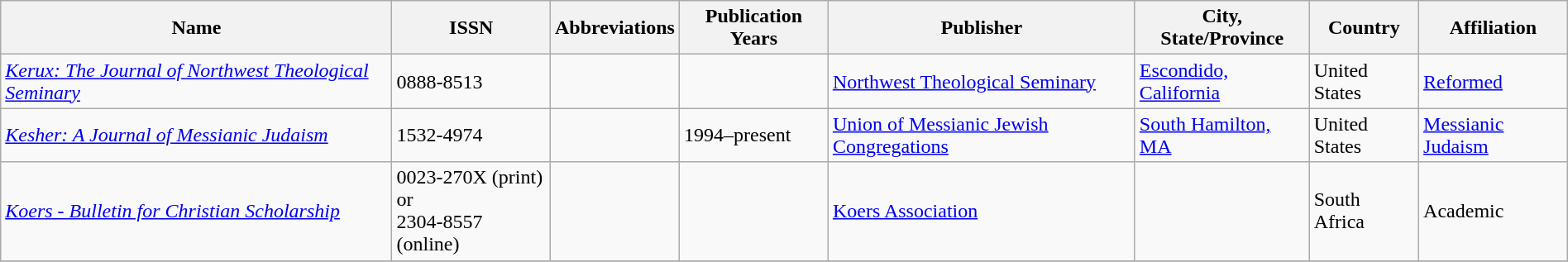<table class="wikitable sortable" style="width: 100%;">
<tr>
<th>Name</th>
<th>ISSN</th>
<th>Abbreviations</th>
<th>Publication Years</th>
<th>Publisher</th>
<th>City, State/Province</th>
<th>Country</th>
<th>Affiliation</th>
</tr>
<tr>
<td><em><a href='#'>Kerux: The Journal of Northwest Theological Seminary</a></em></td>
<td>0888-8513</td>
<td></td>
<td></td>
<td><a href='#'>Northwest Theological Seminary</a></td>
<td><a href='#'>Escondido, California</a></td>
<td>United States</td>
<td><a href='#'>Reformed</a></td>
</tr>
<tr>
<td><em><a href='#'>Kesher: A Journal of Messianic Judaism</a></em></td>
<td>1532-4974</td>
<td></td>
<td>1994–present</td>
<td><a href='#'>Union of Messianic Jewish Congregations</a></td>
<td><a href='#'>South Hamilton, MA</a></td>
<td>United States</td>
<td><a href='#'>Messianic Judaism</a></td>
</tr>
<tr>
<td><em><a href='#'>Koers - Bulletin for Christian Scholarship</a></em></td>
<td>0023-270X (print) or<br>2304-8557 (online)</td>
<td></td>
<td></td>
<td><a href='#'>Koers Association</a></td>
<td></td>
<td>South Africa</td>
<td>Academic</td>
</tr>
<tr>
</tr>
</table>
